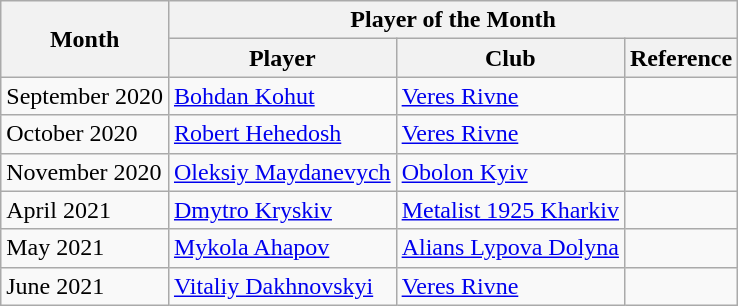<table class="wikitable">
<tr>
<th rowspan="2">Month</th>
<th colspan="3">Player of the Month</th>
</tr>
<tr>
<th>Player</th>
<th>Club</th>
<th>Reference</th>
</tr>
<tr>
<td>September 2020</td>
<td> <a href='#'>Bohdan Kohut</a></td>
<td><a href='#'>Veres Rivne</a></td>
<td align=center></td>
</tr>
<tr>
<td>October 2020</td>
<td> <a href='#'>Robert Hehedosh</a></td>
<td><a href='#'>Veres Rivne</a></td>
<td align=center></td>
</tr>
<tr>
<td>November 2020</td>
<td> <a href='#'>Oleksiy Maydanevych</a></td>
<td><a href='#'>Obolon Kyiv</a></td>
<td align=center></td>
</tr>
<tr>
<td>April 2021</td>
<td> <a href='#'>Dmytro Kryskiv</a></td>
<td><a href='#'>Metalist 1925 Kharkiv</a></td>
<td align=center></td>
</tr>
<tr>
<td>May 2021</td>
<td> <a href='#'>Mykola Ahapov</a></td>
<td><a href='#'>Alians Lypova Dolyna</a></td>
<td align=center></td>
</tr>
<tr>
<td>June 2021</td>
<td> <a href='#'>Vitaliy Dakhnovskyi</a></td>
<td><a href='#'>Veres Rivne</a></td>
<td align=center></td>
</tr>
</table>
